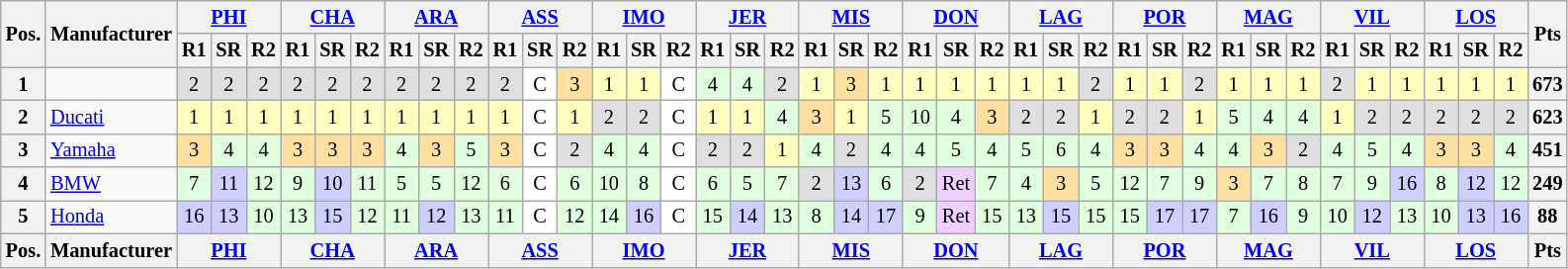<table class="wikitable" style="font-size: 85%; text-align: center">
<tr valign="top">
<th valign="middle" rowspan=2>Pos.</th>
<th valign="middle" rowspan=2>Manufacturer</th>
<th colspan=3><a href='#'>PHI</a><br></th>
<th colspan=3><a href='#'>CHA</a><br></th>
<th colspan=3><a href='#'>ARA</a><br></th>
<th colspan=3><a href='#'>ASS</a><br></th>
<th colspan=3><a href='#'>IMO</a><br></th>
<th colspan=3><a href='#'>JER</a><br></th>
<th colspan=3><a href='#'>MIS</a><br></th>
<th colspan=3><a href='#'>DON</a><br></th>
<th colspan=3><a href='#'>LAG</a><br></th>
<th colspan=3><a href='#'>POR</a><br></th>
<th colspan=3><a href='#'>MAG</a><br></th>
<th colspan=3><a href='#'>VIL</a><br></th>
<th colspan=3><a href='#'>LOS</a><br></th>
<th valign="middle" rowspan=2>Pts</th>
</tr>
<tr>
<th>R1</th>
<th>SR</th>
<th>R2</th>
<th>R1</th>
<th>SR</th>
<th>R2</th>
<th>R1</th>
<th>SR</th>
<th>R2</th>
<th>R1</th>
<th>SR</th>
<th>R2</th>
<th>R1</th>
<th>SR</th>
<th>R2</th>
<th>R1</th>
<th>SR</th>
<th>R2</th>
<th>R1</th>
<th>SR</th>
<th>R2</th>
<th>R1</th>
<th>SR</th>
<th>R2</th>
<th>R1</th>
<th>SR</th>
<th>R2</th>
<th>R1</th>
<th>SR</th>
<th>R2</th>
<th>R1</th>
<th>SR</th>
<th>R2</th>
<th>R1</th>
<th>SR</th>
<th>R2</th>
<th>R1</th>
<th>SR</th>
<th>R2</th>
</tr>
<tr>
<th>1</th>
<td align=left></td>
<td style="background:#dfdfdf;">2</td>
<td style="background:#dfdfdf;">2</td>
<td style="background:#dfdfdf;">2</td>
<td style="background:#dfdfdf;">2</td>
<td style="background:#dfdfdf;">2</td>
<td style="background:#dfdfdf;">2</td>
<td style="background:#dfdfdf;">2</td>
<td style="background:#dfdfdf;">2</td>
<td style="background:#dfdfdf;">2</td>
<td style="background:#dfdfdf;">2</td>
<td style="background:#ffffff;">C</td>
<td style="background:#ffdf9f;">3</td>
<td style="background:#ffffbf;">1</td>
<td style="background:#ffffbf;">1</td>
<td style="background:#ffffff;">C</td>
<td style="background:#dfffdf;">4</td>
<td style="background:#dfffdf;">4</td>
<td style="background:#dfdfdf;">2</td>
<td style="background:#ffffbf;">1</td>
<td style="background:#ffdf9f;">3</td>
<td style="background:#ffffbf;">1</td>
<td style="background:#ffffbf;">1</td>
<td style="background:#ffffbf;">1</td>
<td style="background:#ffffbf;">1</td>
<td style="background:#ffffbf;">1</td>
<td style="background:#ffffbf;">1</td>
<td style="background:#dfdfdf;">2</td>
<td style="background:#ffffbf;">1</td>
<td style="background:#ffffbf;">1</td>
<td style="background:#dfdfdf;">2</td>
<td style="background:#ffffbf;">1</td>
<td style="background:#ffffbf;">1</td>
<td style="background:#ffffbf;">1</td>
<td style="background:#dfdfdf;">2</td>
<td style="background:#ffffbf;">1</td>
<td style="background:#ffffbf;">1</td>
<td style="background:#ffffbf;">1</td>
<td style="background:#ffffbf;">1</td>
<td style="background:#ffffbf;">1</td>
<th>673</th>
</tr>
<tr>
<th>2</th>
<td align=left> <a href='#'>Ducati</a></td>
<td style="background:#ffffbf;">1</td>
<td style="background:#ffffbf;">1</td>
<td style="background:#ffffbf;">1</td>
<td style="background:#ffffbf;">1</td>
<td style="background:#ffffbf;">1</td>
<td style="background:#ffffbf;">1</td>
<td style="background:#ffffbf;">1</td>
<td style="background:#ffffbf;">1</td>
<td style="background:#ffffbf;">1</td>
<td style="background:#ffffbf;">1</td>
<td style="background:#ffffff;">C</td>
<td style="background:#ffffbf;">1</td>
<td style="background:#dfdfdf;">2</td>
<td style="background:#dfdfdf;">2</td>
<td style="background:#ffffff;">C</td>
<td style="background:#ffffbf;">1</td>
<td style="background:#ffffbf;">1</td>
<td style="background:#dfffdf;">4</td>
<td style="background:#ffdf9f;">3</td>
<td style="background:#ffffbf;">1</td>
<td style="background:#dfffdf;">5</td>
<td style="background:#dfffdf;">10</td>
<td style="background:#dfffdf;">4</td>
<td style="background:#ffdf9f;">3</td>
<td style="background:#dfdfdf;">2</td>
<td style="background:#dfdfdf;">2</td>
<td style="background:#ffffbf;">1</td>
<td style="background:#dfdfdf;">2</td>
<td style="background:#dfdfdf;">2</td>
<td style="background:#ffffbf;">1</td>
<td style="background:#dfffdf;">5</td>
<td style="background:#dfffdf;">4</td>
<td style="background:#dfffdf;">4</td>
<td style="background:#ffffbf;">1</td>
<td style="background:#dfdfdf;">2</td>
<td style="background:#dfdfdf;">2</td>
<td style="background:#dfdfdf;">2</td>
<td style="background:#dfdfdf;">2</td>
<td style="background:#dfdfdf;">2</td>
<th>623</th>
</tr>
<tr>
<th>3</th>
<td align=left> <a href='#'>Yamaha</a></td>
<td style="background:#ffdf9f;">3</td>
<td style="background:#dfffdf;">4</td>
<td style="background:#dfffdf;">4</td>
<td style="background:#ffdf9f;">3</td>
<td style="background:#ffdf9f;">3</td>
<td style="background:#ffdf9f;">3</td>
<td style="background:#dfffdf;">4</td>
<td style="background:#ffdf9f;">3</td>
<td style="background:#dfffdf;">5</td>
<td style="background:#ffdf9f;">3</td>
<td style="background:#ffffff;">C</td>
<td style="background:#dfdfdf;">2</td>
<td style="background:#dfffdf;">4</td>
<td style="background:#dfffdf;">4</td>
<td style="background:#ffffff;">C</td>
<td style="background:#dfdfdf;">2</td>
<td style="background:#dfdfdf;">2</td>
<td style="background:#ffffbf;">1</td>
<td style="background:#dfffdf;">4</td>
<td style="background:#dfdfdf;">2</td>
<td style="background:#dfffdf;">4</td>
<td style="background:#dfffdf;">4</td>
<td style="background:#dfffdf;">5</td>
<td style="background:#dfffdf;">4</td>
<td style="background:#dfffdf;">5</td>
<td style="background:#dfffdf;">6</td>
<td style="background:#dfffdf;">4</td>
<td style="background:#ffdf9f;">3</td>
<td style="background:#ffdf9f;">3</td>
<td style="background:#dfffdf;">4</td>
<td style="background:#dfffdf;">4</td>
<td style="background:#ffdf9f;">3</td>
<td style="background:#dfdfdf;">2</td>
<td style="background:#dfffdf;">4</td>
<td style="background:#dfffdf;">5</td>
<td style="background:#dfffdf;">4</td>
<td style="background:#ffdf9f;">3</td>
<td style="background:#ffdf9f;">3</td>
<td style="background:#dfffdf;">4</td>
<th>451</th>
</tr>
<tr>
<th>4</th>
<td align=left> <a href='#'>BMW</a></td>
<td style="background:#dfffdf;">7</td>
<td style="background:#cfcfff;">11</td>
<td style="background:#dfffdf;">12</td>
<td style="background:#dfffdf;">9</td>
<td style="background:#cfcfff;">10</td>
<td style="background:#dfffdf;">11</td>
<td style="background:#dfffdf;">5</td>
<td style="background:#dfffdf;">5</td>
<td style="background:#dfffdf;">12</td>
<td style="background:#dfffdf;">6</td>
<td style="background:#ffffff;">C</td>
<td style="background:#dfffdf;">6</td>
<td style="background:#dfffdf;">10</td>
<td style="background:#dfffdf;">8</td>
<td style="background:#ffffff;">C</td>
<td style="background:#dfffdf;">6</td>
<td style="background:#dfffdf;">5</td>
<td style="background:#dfffdf;">7</td>
<td style="background:#dfdfdf;">2</td>
<td style="background:#cfcfff;">13</td>
<td style="background:#dfffdf;">6</td>
<td style="background:#dfdfdf;">2</td>
<td style="background:#efcfff;">Ret</td>
<td style="background:#dfffdf;">7</td>
<td style="background:#dfffdf;">4</td>
<td style="background:#ffdf9f;">3</td>
<td style="background:#dfffdf;">5</td>
<td style="background:#dfffdf;">12</td>
<td style="background:#dfffdf;">7</td>
<td style="background:#dfffdf;">9</td>
<td style="background:#ffdf9f;">3</td>
<td style="background:#dfffdf;">7</td>
<td style="background:#dfffdf;">8</td>
<td style="background:#dfffdf;">7</td>
<td style="background:#dfffdf;">9</td>
<td style="background:#cfcfff;">16</td>
<td style="background:#dfffdf;">8</td>
<td style="background:#cfcfff;">12</td>
<td style="background:#dfffdf;">12</td>
<th>249</th>
</tr>
<tr>
<th>5</th>
<td align=left> <a href='#'>Honda</a></td>
<td style="background:#cfcfff;">16</td>
<td style="background:#cfcfff;">13</td>
<td style="background:#dfffdf;">10</td>
<td style="background:#dfffdf;">13</td>
<td style="background:#cfcfff;">15</td>
<td style="background:#dfffdf;">12</td>
<td style="background:#dfffdf;">11</td>
<td style="background:#cfcfff;">12</td>
<td style="background:#dfffdf;">13</td>
<td style="background:#dfffdf;">11</td>
<td style="background:#ffffff;">C</td>
<td style="background:#dfffdf;">12</td>
<td style="background:#dfffdf;">14</td>
<td style="background:#cfcfff;">16</td>
<td style="background:#ffffff;">C</td>
<td style="background:#dfffdf;">15</td>
<td style="background:#cfcfff;">14</td>
<td style="background:#dfffdf;">13</td>
<td style="background:#dfffdf;">8</td>
<td style="background:#cfcfff;">14</td>
<td style="background:#cfcfff;">17</td>
<td style="background:#dfffdf;">9</td>
<td style="background:#efcfff;">Ret</td>
<td style="background:#dfffdf;">15</td>
<td style="background:#dfffdf;">13</td>
<td style="background:#cfcfff;">15</td>
<td style="background:#dfffdf;">15</td>
<td style="background:#dfffdf;">15</td>
<td style="background:#cfcfff;">17</td>
<td style="background:#cfcfff;">17</td>
<td style="background:#dfffdf;">7</td>
<td style="background:#cfcfff;">16</td>
<td style="background:#dfffdf;">9</td>
<td style="background:#dfffdf;">10</td>
<td style="background:#cfcfff;">12</td>
<td style="background:#dfffdf;">13</td>
<td style="background:#dfffdf;">10</td>
<td style="background:#cfcfff;">13</td>
<td style="background:#cfcfff;">16</td>
<th>88</th>
</tr>
<tr valign="top">
<th valign="middle">Pos.</th>
<th valign="middle">Manufacturer</th>
<th colspan=3><a href='#'>PHI</a><br></th>
<th colspan=3><a href='#'>CHA</a><br></th>
<th colspan=3><a href='#'>ARA</a><br></th>
<th colspan=3><a href='#'>ASS</a><br></th>
<th colspan=3><a href='#'>IMO</a><br></th>
<th colspan=3><a href='#'>JER</a><br></th>
<th colspan=3><a href='#'>MIS</a><br></th>
<th colspan=3><a href='#'>DON</a><br></th>
<th colspan=3><a href='#'>LAG</a><br></th>
<th colspan=3><a href='#'>POR</a><br></th>
<th colspan=3><a href='#'>MAG</a><br></th>
<th colspan=3><a href='#'>VIL</a><br></th>
<th colspan=3><a href='#'>LOS</a><br></th>
<th valign="middle">Pts</th>
</tr>
</table>
